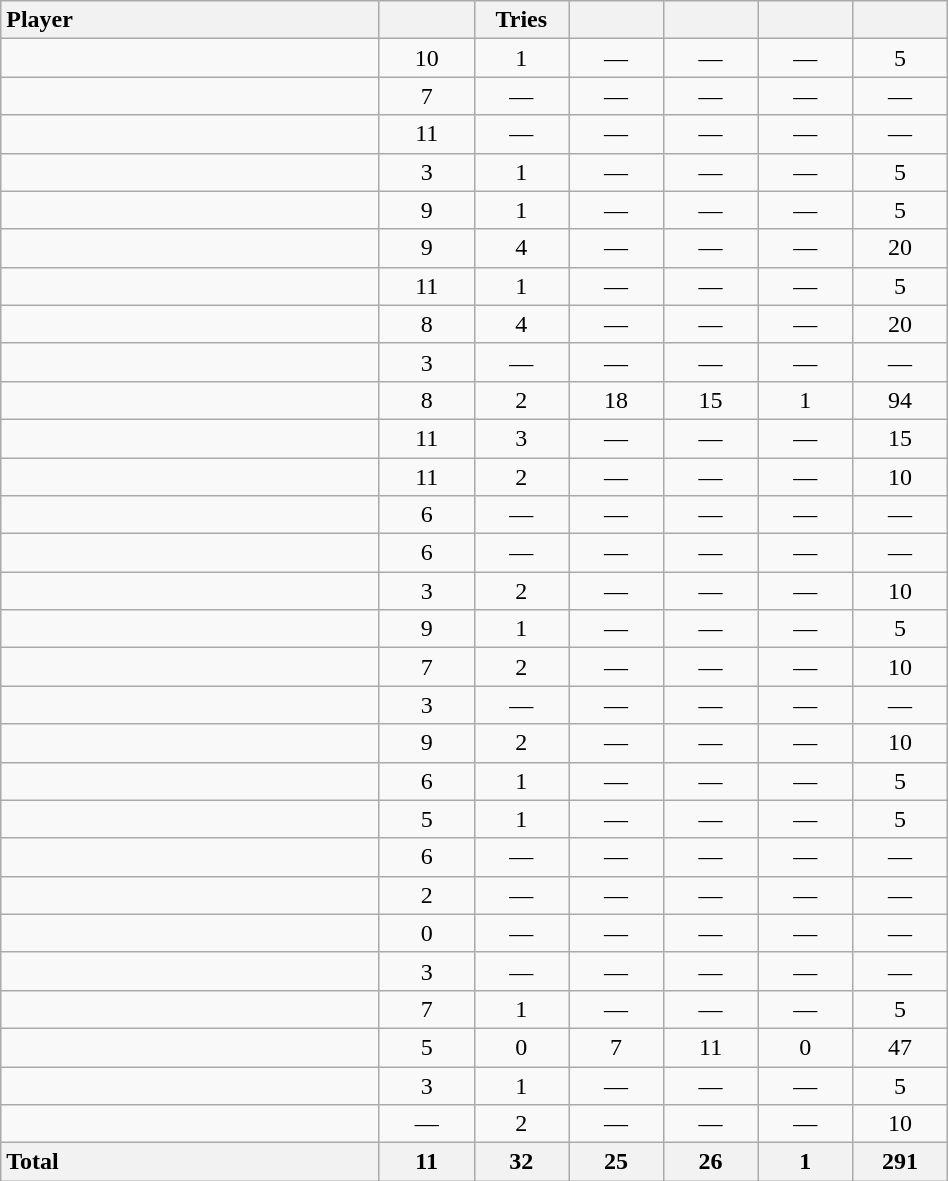<table class="wikitable sortable" style="text-align:center; width:50%;">
<tr>
<th style="width:40%; text-align:left">Player</th>
<th style="width:10%;"></th>
<th style="width:10%;">Tries</th>
<th style="width:10%;"></th>
<th style="width:10%;"></th>
<th style="width:10%;"></th>
<th style="width:10%;"></th>
</tr>
<tr>
<td style="text-align:left"></td>
<td>10</td>
<td>1</td>
<td>—</td>
<td>—</td>
<td>—</td>
<td>5</td>
</tr>
<tr>
<td style="text-align:left"></td>
<td>7</td>
<td>—</td>
<td>—</td>
<td>—</td>
<td>—</td>
<td>—</td>
</tr>
<tr>
<td style="text-align:left"></td>
<td>11</td>
<td>—</td>
<td>—</td>
<td>—</td>
<td>—</td>
<td>—</td>
</tr>
<tr>
<td style="text-align:left"></td>
<td>3</td>
<td>1</td>
<td>—</td>
<td>—</td>
<td>—</td>
<td>5</td>
</tr>
<tr>
<td style="text-align:left"></td>
<td>9</td>
<td>1</td>
<td>—</td>
<td>—</td>
<td>—</td>
<td>5</td>
</tr>
<tr>
<td style="text-align:left"></td>
<td>9</td>
<td>4</td>
<td>—</td>
<td>—</td>
<td>—</td>
<td>20</td>
</tr>
<tr>
<td style="text-align:left"></td>
<td>11</td>
<td>1</td>
<td>—</td>
<td>—</td>
<td>—</td>
<td>5</td>
</tr>
<tr>
<td style="text-align:left"></td>
<td>8</td>
<td>4</td>
<td>—</td>
<td>—</td>
<td>—</td>
<td>20</td>
</tr>
<tr>
<td style="text-align:left"></td>
<td>3</td>
<td>—</td>
<td>—</td>
<td>—</td>
<td>—</td>
<td>—</td>
</tr>
<tr>
<td style="text-align:left"></td>
<td>8</td>
<td>2</td>
<td>18</td>
<td>15</td>
<td>1</td>
<td>94</td>
</tr>
<tr>
<td style="text-align:left"></td>
<td>11</td>
<td>3</td>
<td>—</td>
<td>—</td>
<td>—</td>
<td>15</td>
</tr>
<tr>
<td style="text-align:left"></td>
<td>11</td>
<td>2</td>
<td>—</td>
<td>—</td>
<td>—</td>
<td>10</td>
</tr>
<tr>
<td style="text-align:left"></td>
<td>6</td>
<td>—</td>
<td>—</td>
<td>—</td>
<td>—</td>
<td>—</td>
</tr>
<tr>
<td style="text-align:left"></td>
<td>6</td>
<td>—</td>
<td>—</td>
<td>—</td>
<td>—</td>
<td>—</td>
</tr>
<tr>
<td style="text-align:left"></td>
<td>3</td>
<td>2</td>
<td>—</td>
<td>—</td>
<td>—</td>
<td>10</td>
</tr>
<tr>
<td style="text-align:left"></td>
<td>9</td>
<td>1</td>
<td>—</td>
<td>—</td>
<td>—</td>
<td>5</td>
</tr>
<tr>
<td style="text-align:left"></td>
<td>7</td>
<td>2</td>
<td>—</td>
<td>—</td>
<td>—</td>
<td>10</td>
</tr>
<tr>
<td style="text-align:left"></td>
<td>3</td>
<td>—</td>
<td>—</td>
<td>—</td>
<td>—</td>
<td>—</td>
</tr>
<tr>
<td style="text-align:left"></td>
<td>9</td>
<td>2</td>
<td>—</td>
<td>—</td>
<td>—</td>
<td>10</td>
</tr>
<tr>
<td style="text-align:left"></td>
<td>6</td>
<td>1</td>
<td>—</td>
<td>—</td>
<td>—</td>
<td>5</td>
</tr>
<tr>
<td style="text-align:left"></td>
<td>5</td>
<td>1</td>
<td>—</td>
<td>—</td>
<td>—</td>
<td>5</td>
</tr>
<tr>
<td style="text-align:left"></td>
<td>6</td>
<td>—</td>
<td>—</td>
<td>—</td>
<td>—</td>
<td>—</td>
</tr>
<tr>
<td style="text-align:left"></td>
<td>2</td>
<td>—</td>
<td>—</td>
<td>—</td>
<td>—</td>
<td>—</td>
</tr>
<tr>
<td style="text-align:left"></td>
<td>0</td>
<td>—</td>
<td>—</td>
<td>—</td>
<td>—</td>
<td>—</td>
</tr>
<tr>
<td style="text-align:left"></td>
<td>3</td>
<td>—</td>
<td>—</td>
<td>—</td>
<td>—</td>
<td>—</td>
</tr>
<tr>
<td style="text-align:left"></td>
<td>7</td>
<td>1</td>
<td>—</td>
<td>—</td>
<td>—</td>
<td>5</td>
</tr>
<tr>
<td style="text-align:left"></td>
<td>5</td>
<td>0</td>
<td>7</td>
<td>11</td>
<td>0</td>
<td>47</td>
</tr>
<tr>
<td style="text-align:left"></td>
<td>3</td>
<td>1</td>
<td>—</td>
<td>—</td>
<td>—</td>
<td>5</td>
</tr>
<tr>
<td style="text-align:left"></td>
<td>—</td>
<td>2</td>
<td>—</td>
<td>—</td>
<td>—</td>
<td>10</td>
</tr>
<tr>
<th style="text-align:left">Total</th>
<th>11</th>
<th>32</th>
<th>25</th>
<th>26</th>
<th>1</th>
<th>291</th>
</tr>
</table>
